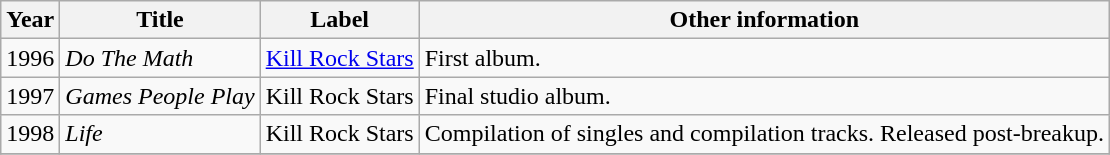<table class="wikitable">
<tr>
<th>Year</th>
<th>Title</th>
<th>Label</th>
<th>Other information</th>
</tr>
<tr>
<td>1996</td>
<td><em>Do The Math</em></td>
<td><a href='#'>Kill Rock Stars</a></td>
<td>First album.</td>
</tr>
<tr>
<td>1997</td>
<td><em>Games People Play</em></td>
<td>Kill Rock Stars</td>
<td>Final studio album.</td>
</tr>
<tr>
<td>1998</td>
<td><em>Life</em></td>
<td>Kill Rock Stars</td>
<td>Compilation of singles and compilation tracks. Released post-breakup.</td>
</tr>
<tr>
</tr>
</table>
